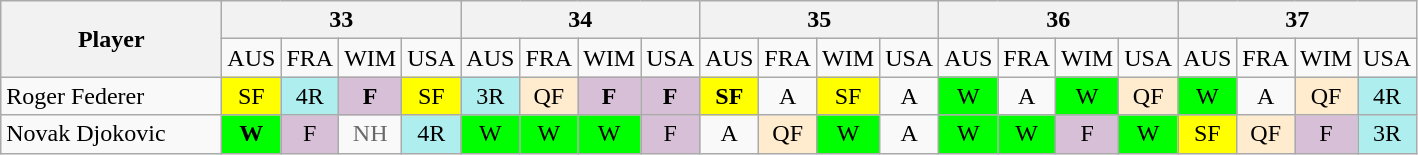<table class=wikitable style=text-align:center>
<tr>
<th rowspan=2 width=140>Player</th>
<th colspan=4>33</th>
<th colspan=4>34</th>
<th colspan=4>35</th>
<th colspan=4>36</th>
<th colspan=4>37</th>
</tr>
<tr>
<td>AUS</td>
<td>FRA</td>
<td>WIM</td>
<td>USA</td>
<td>AUS</td>
<td>FRA</td>
<td>WIM</td>
<td>USA</td>
<td>AUS</td>
<td>FRA</td>
<td>WIM</td>
<td>USA</td>
<td>AUS</td>
<td>FRA</td>
<td>WIM</td>
<td>USA</td>
<td>AUS</td>
<td>FRA</td>
<td>WIM</td>
<td>USA</td>
</tr>
<tr>
<td align=left> Roger Federer</td>
<td bgcolor=yellow>SF</td>
<td bgcolor=#afeeee>4R</td>
<td bgcolor=thistle><strong>F</strong></td>
<td bgcolor=yellow>SF</td>
<td bgcolor=#afeeee>3R</td>
<td bgcolor=ffebcd>QF</td>
<td bgcolor=thistle><strong>F</strong></td>
<td bgcolor=thistle><strong>F</strong></td>
<td bgcolor=yellow><strong>SF</strong></td>
<td>A</td>
<td bgcolor=yellow>SF</td>
<td>A</td>
<td bgcolor=lime>W</td>
<td>A</td>
<td bgcolor=lime>W</td>
<td bgcolor=ffebcd>QF</td>
<td bgcolor=lime>W</td>
<td>A</td>
<td bgcolor="#ffebcd">QF</td>
<td bgcolor=#afeeee>4R</td>
</tr>
<tr>
<td align=left> Novak Djokovic</td>
<td bgcolor=lime><strong>W</strong></td>
<td bgcolor=thistle>F</td>
<td style="color:#696969;">NH</td>
<td style="background:#afeeee;">4R</td>
<td bgcolor=lime>W</td>
<td bgcolor=lime>W</td>
<td bgcolor=lime>W</td>
<td bgcolor=thistle>F</td>
<td>A</td>
<td bgcolor="#ffebcd">QF</td>
<td bgcolor=lime>W</td>
<td>A</td>
<td bgcolor=lime>W</td>
<td bgcolor=lime>W</td>
<td bgcolor=thistle>F</td>
<td bgcolor=lime>W</td>
<td bgcolor=yellow>SF</td>
<td bgcolor="#ffebcd">QF</td>
<td bgcolor=thistle>F</td>
<td bgcolor=#afeeee>3R</td>
</tr>
</table>
